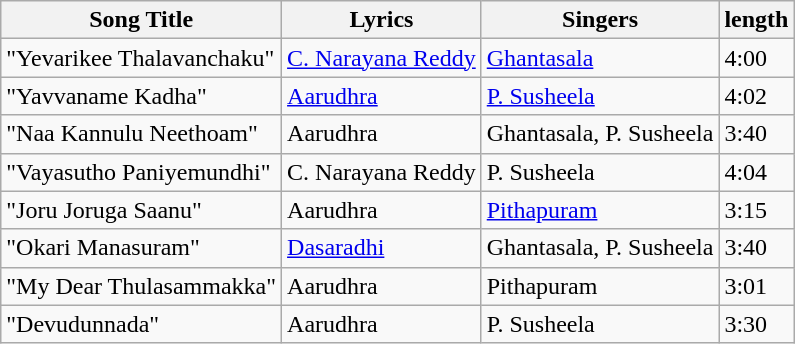<table class="wikitable">
<tr>
<th>Song Title</th>
<th>Lyrics</th>
<th>Singers</th>
<th>length</th>
</tr>
<tr>
<td>"Yevarikee Thalavanchaku"</td>
<td><a href='#'>C. Narayana Reddy</a></td>
<td><a href='#'>Ghantasala</a></td>
<td>4:00</td>
</tr>
<tr>
<td>"Yavvaname Kadha"</td>
<td><a href='#'>Aarudhra</a></td>
<td><a href='#'>P. Susheela</a></td>
<td>4:02</td>
</tr>
<tr>
<td>"Naa Kannulu Neethoam"</td>
<td>Aarudhra</td>
<td>Ghantasala, P. Susheela</td>
<td>3:40</td>
</tr>
<tr>
<td>"Vayasutho Paniyemundhi"</td>
<td>C. Narayana Reddy</td>
<td>P. Susheela</td>
<td>4:04</td>
</tr>
<tr>
<td>"Joru Joruga Saanu"</td>
<td>Aarudhra</td>
<td><a href='#'>Pithapuram</a></td>
<td>3:15</td>
</tr>
<tr>
<td>"Okari Manasuram"</td>
<td><a href='#'>Dasaradhi</a></td>
<td>Ghantasala, P. Susheela</td>
<td>3:40</td>
</tr>
<tr>
<td>"My Dear Thulasammakka"</td>
<td>Aarudhra</td>
<td>Pithapuram</td>
<td>3:01</td>
</tr>
<tr>
<td>"Devudunnada"</td>
<td>Aarudhra</td>
<td>P. Susheela</td>
<td>3:30</td>
</tr>
</table>
